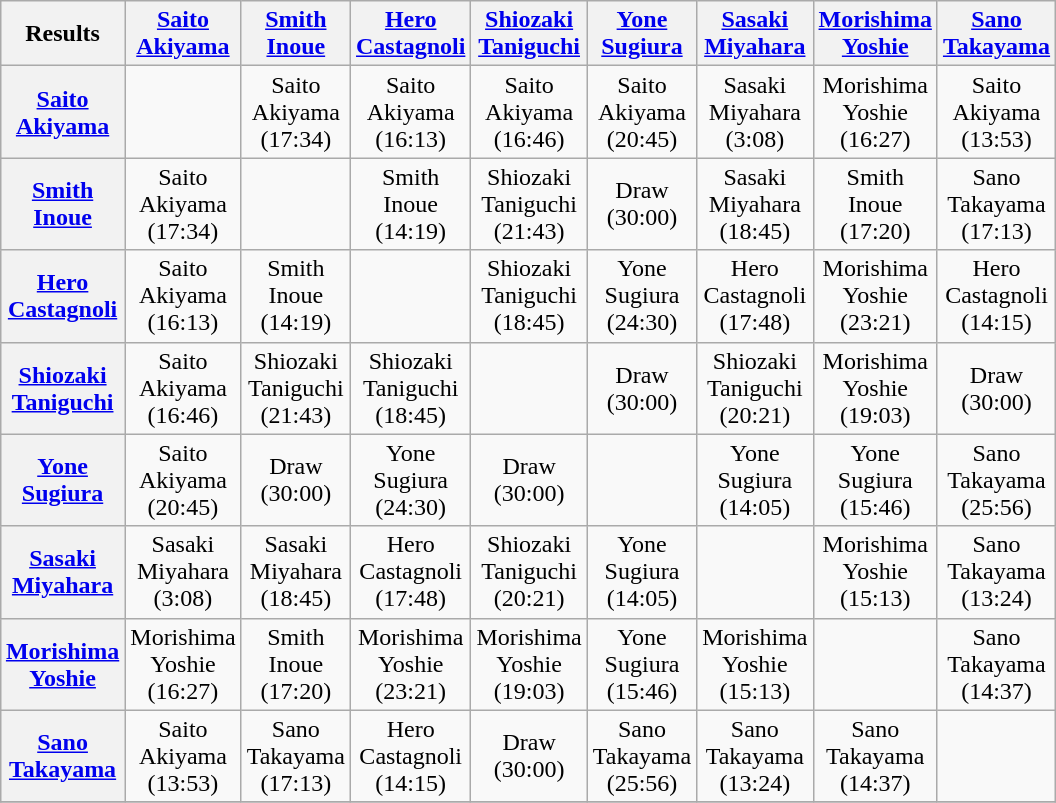<table class="wikitable" style="margin: 1em auto 1em auto;text-align:center">
<tr>
<th>Results</th>
<th><a href='#'>Saito</a><br><a href='#'>Akiyama</a></th>
<th><a href='#'>Smith</a><br><a href='#'>Inoue</a></th>
<th><a href='#'>Hero</a><br><a href='#'>Castagnoli</a></th>
<th><a href='#'>Shiozaki</a><br><a href='#'>Taniguchi</a></th>
<th><a href='#'>Yone</a><br><a href='#'>Sugiura</a></th>
<th><a href='#'>Sasaki</a><br><a href='#'>Miyahara</a></th>
<th><a href='#'>Morishima</a><br><a href='#'>Yoshie</a></th>
<th><a href='#'>Sano</a><br><a href='#'>Takayama</a></th>
</tr>
<tr>
<th><a href='#'>Saito</a><br><a href='#'>Akiyama</a></th>
<td></td>
<td>Saito<br>Akiyama<br>(17:34)</td>
<td>Saito<br>Akiyama<br>(16:13)</td>
<td>Saito<br>Akiyama<br>(16:46)</td>
<td>Saito<br>Akiyama<br>(20:45)</td>
<td>Sasaki<br>Miyahara<br>(3:08)</td>
<td>Morishima<br>Yoshie<br>(16:27)</td>
<td>Saito<br>Akiyama<br>(13:53)</td>
</tr>
<tr>
<th><a href='#'>Smith</a><br><a href='#'>Inoue</a></th>
<td>Saito<br>Akiyama<br>(17:34)</td>
<td></td>
<td>Smith<br>Inoue<br>(14:19)</td>
<td>Shiozaki<br>Taniguchi<br>(21:43)</td>
<td>Draw<br>(30:00)</td>
<td>Sasaki<br>Miyahara<br>(18:45)</td>
<td>Smith<br>Inoue<br>(17:20)</td>
<td>Sano<br>Takayama<br>(17:13)</td>
</tr>
<tr>
<th><a href='#'>Hero</a><br><a href='#'>Castagnoli</a></th>
<td>Saito<br>Akiyama<br>(16:13)</td>
<td>Smith<br>Inoue<br>(14:19)</td>
<td></td>
<td>Shiozaki<br>Taniguchi<br>(18:45)</td>
<td>Yone<br>Sugiura<br>(24:30)</td>
<td>Hero<br>Castagnoli<br>(17:48)</td>
<td>Morishima<br>Yoshie<br>(23:21)</td>
<td>Hero<br>Castagnoli<br>(14:15)</td>
</tr>
<tr>
<th><a href='#'>Shiozaki</a><br><a href='#'>Taniguchi</a></th>
<td>Saito<br>Akiyama<br>(16:46)</td>
<td>Shiozaki<br>Taniguchi<br>(21:43)</td>
<td>Shiozaki<br>Taniguchi<br>(18:45)</td>
<td></td>
<td>Draw<br>(30:00)</td>
<td>Shiozaki<br>Taniguchi<br>(20:21)</td>
<td>Morishima<br>Yoshie<br>(19:03)</td>
<td>Draw<br>(30:00)</td>
</tr>
<tr>
<th><a href='#'>Yone</a><br><a href='#'>Sugiura</a></th>
<td>Saito<br>Akiyama<br>(20:45)</td>
<td>Draw<br>(30:00)</td>
<td>Yone<br>Sugiura<br>(24:30)</td>
<td>Draw<br>(30:00)</td>
<td></td>
<td>Yone<br>Sugiura<br>(14:05)</td>
<td>Yone<br>Sugiura<br>(15:46)</td>
<td>Sano<br>Takayama<br>(25:56)</td>
</tr>
<tr>
<th><a href='#'>Sasaki</a><br><a href='#'>Miyahara</a></th>
<td>Sasaki<br>Miyahara<br>(3:08)</td>
<td>Sasaki<br>Miyahara<br>(18:45)</td>
<td>Hero<br>Castagnoli<br>(17:48)</td>
<td>Shiozaki<br>Taniguchi<br>(20:21)</td>
<td>Yone<br>Sugiura<br>(14:05)</td>
<td></td>
<td>Morishima<br>Yoshie<br>(15:13)</td>
<td>Sano<br>Takayama<br>(13:24)</td>
</tr>
<tr>
<th><a href='#'>Morishima</a><br><a href='#'>Yoshie</a></th>
<td>Morishima<br>Yoshie<br>(16:27)</td>
<td>Smith<br>Inoue<br>(17:20)</td>
<td>Morishima<br>Yoshie<br>(23:21)</td>
<td>Morishima<br>Yoshie<br>(19:03)</td>
<td>Yone<br>Sugiura<br>(15:46)</td>
<td>Morishima<br>Yoshie<br>(15:13)</td>
<td></td>
<td>Sano<br>Takayama<br>(14:37)</td>
</tr>
<tr>
<th><a href='#'>Sano</a><br><a href='#'>Takayama</a></th>
<td>Saito<br>Akiyama<br>(13:53)</td>
<td>Sano<br>Takayama<br>(17:13)</td>
<td>Hero<br>Castagnoli<br>(14:15)</td>
<td>Draw<br>(30:00)</td>
<td>Sano<br>Takayama<br>(25:56)</td>
<td>Sano<br>Takayama<br>(13:24)</td>
<td>Sano<br>Takayama<br>(14:37)</td>
<td></td>
</tr>
<tr>
</tr>
</table>
